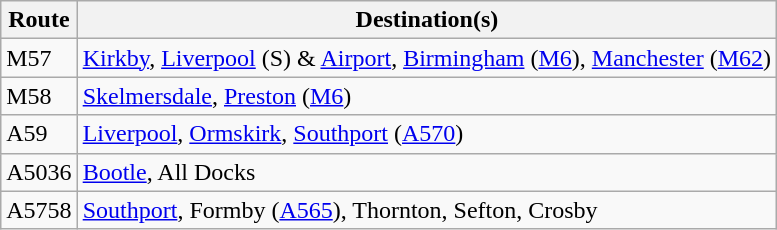<table class="wikitable">
<tr>
<th>Route</th>
<th>Destination(s)</th>
</tr>
<tr>
<td>M57</td>
<td><a href='#'>Kirkby</a>, <a href='#'>Liverpool</a> (S) & <a href='#'>Airport</a>, <a href='#'>Birmingham</a> (<a href='#'>M6</a>), <a href='#'>Manchester</a> (<a href='#'>M62</a>)</td>
</tr>
<tr>
<td>M58</td>
<td><a href='#'>Skelmersdale</a>, <a href='#'>Preston</a> (<a href='#'>M6</a>)</td>
</tr>
<tr>
<td>A59</td>
<td><a href='#'>Liverpool</a>, <a href='#'>Ormskirk</a>, <a href='#'>Southport</a> (<a href='#'>A570</a>)</td>
</tr>
<tr>
<td>A5036</td>
<td><a href='#'>Bootle</a>, All Docks</td>
</tr>
<tr>
<td>A5758</td>
<td><a href='#'>Southport</a>, Formby (<a href='#'>A565</a>), Thornton, Sefton, Crosby</td>
</tr>
</table>
